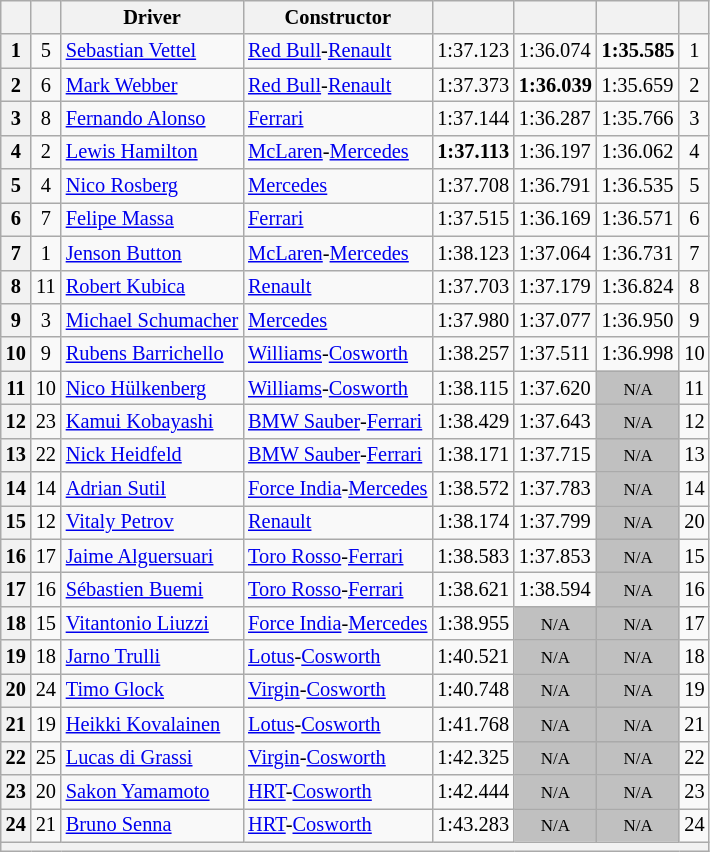<table class="wikitable sortable" style="font-size: 85%">
<tr>
<th scope="col"></th>
<th scope="col"></th>
<th scope="col">Driver</th>
<th scope="col">Constructor</th>
<th scope="col"></th>
<th scope="col"></th>
<th scope="col"></th>
<th scope="col"></th>
</tr>
<tr>
<th scope="row">1</th>
<td align="center">5</td>
<td data-sort-value="VET"> <a href='#'>Sebastian Vettel</a></td>
<td><a href='#'>Red Bull</a>-<a href='#'>Renault</a></td>
<td>1:37.123</td>
<td>1:36.074</td>
<td><strong>1:35.585</strong></td>
<td align="center">1</td>
</tr>
<tr>
<th scope="row">2</th>
<td align="center">6</td>
<td data-sort-value="WEB"> <a href='#'>Mark Webber</a></td>
<td><a href='#'>Red Bull</a>-<a href='#'>Renault</a></td>
<td>1:37.373</td>
<td><strong>1:36.039</strong></td>
<td>1:35.659</td>
<td align="center">2</td>
</tr>
<tr>
<th scope="row">3</th>
<td align="center">8</td>
<td data-sort-value="ALO"> <a href='#'>Fernando Alonso</a></td>
<td><a href='#'>Ferrari</a></td>
<td>1:37.144</td>
<td>1:36.287</td>
<td>1:35.766</td>
<td align="center">3</td>
</tr>
<tr>
<th scope="row">4</th>
<td align="center">2</td>
<td data-sort-value="HAM"> <a href='#'>Lewis Hamilton</a></td>
<td><a href='#'>McLaren</a>-<a href='#'>Mercedes</a></td>
<td><strong>1:37.113</strong></td>
<td>1:36.197</td>
<td>1:36.062</td>
<td align="center">4</td>
</tr>
<tr>
<th scope="row">5</th>
<td align="center">4</td>
<td data-sort-value="ROS"> <a href='#'>Nico Rosberg</a></td>
<td><a href='#'>Mercedes</a></td>
<td>1:37.708</td>
<td>1:36.791</td>
<td>1:36.535</td>
<td align="center">5</td>
</tr>
<tr>
<th scope="row">6</th>
<td align="center">7</td>
<td data-sort-value="MAS"> <a href='#'>Felipe Massa</a></td>
<td><a href='#'>Ferrari</a></td>
<td>1:37.515</td>
<td>1:36.169</td>
<td>1:36.571</td>
<td align="center">6</td>
</tr>
<tr>
<th scope="row">7</th>
<td align="center">1</td>
<td data-sort-value="BUT"> <a href='#'>Jenson Button</a></td>
<td><a href='#'>McLaren</a>-<a href='#'>Mercedes</a></td>
<td>1:38.123</td>
<td>1:37.064</td>
<td>1:36.731</td>
<td align="center">7</td>
</tr>
<tr>
<th scope="row">8</th>
<td align="center">11</td>
<td data-sort-value="KUB"> <a href='#'>Robert Kubica</a></td>
<td><a href='#'>Renault</a></td>
<td>1:37.703</td>
<td>1:37.179</td>
<td>1:36.824</td>
<td align="center">8</td>
</tr>
<tr>
<th scope="row">9</th>
<td align="center">3</td>
<td data-sort-value="SCH"> <a href='#'>Michael Schumacher</a></td>
<td><a href='#'>Mercedes</a></td>
<td>1:37.980</td>
<td>1:37.077</td>
<td>1:36.950</td>
<td align="center">9</td>
</tr>
<tr>
<th scope="row">10</th>
<td align="center">9</td>
<td data-sort-value="BAR"> <a href='#'>Rubens Barrichello</a></td>
<td><a href='#'>Williams</a>-<a href='#'>Cosworth</a></td>
<td>1:38.257</td>
<td>1:37.511</td>
<td>1:36.998</td>
<td align="center">10</td>
</tr>
<tr>
<th scope="row">11</th>
<td align="center">10</td>
<td data-sort-value="HUL"> <a href='#'>Nico Hülkenberg</a></td>
<td><a href='#'>Williams</a>-<a href='#'>Cosworth</a></td>
<td>1:38.115</td>
<td>1:37.620</td>
<td style="background: silver" align="center" data-sort-value="11"><small>N/A</small></td>
<td align="center">11</td>
</tr>
<tr>
<th scope="row">12</th>
<td align="center">23</td>
<td data-sort-value="KOB"> <a href='#'>Kamui Kobayashi</a></td>
<td><a href='#'>BMW Sauber</a>-<a href='#'>Ferrari</a></td>
<td>1:38.429</td>
<td>1:37.643</td>
<td style="background: silver" align="center" data-sort-value="12"><small>N/A</small></td>
<td align="center">12</td>
</tr>
<tr>
<th scope="row">13</th>
<td align="center">22</td>
<td data-sort-value="HEI"> <a href='#'>Nick Heidfeld</a></td>
<td><a href='#'>BMW Sauber</a>-<a href='#'>Ferrari</a></td>
<td>1:38.171</td>
<td>1:37.715</td>
<td style="background: silver" align="center" data-sort-value="13"><small>N/A</small></td>
<td align="center">13</td>
</tr>
<tr>
<th scope="row">14</th>
<td align="center">14</td>
<td data-sort-value="SUT"> <a href='#'>Adrian Sutil</a></td>
<td><a href='#'>Force India</a>-<a href='#'>Mercedes</a></td>
<td>1:38.572</td>
<td>1:37.783</td>
<td style="background: silver" align="center" data-sort-value="14"><small>N/A</small></td>
<td align="center">14</td>
</tr>
<tr>
<th scope="row">15</th>
<td align="center">12</td>
<td data-sort-value="PET"> <a href='#'>Vitaly Petrov</a></td>
<td><a href='#'>Renault</a></td>
<td>1:38.174</td>
<td>1:37.799</td>
<td style="background: silver" align="center" data-sort-value="15"><small>N/A</small></td>
<td align="center">20</td>
</tr>
<tr>
<th scope="row">16</th>
<td align="center">17</td>
<td data-sort-value="ALG"> <a href='#'>Jaime Alguersuari</a></td>
<td><a href='#'>Toro Rosso</a>-<a href='#'>Ferrari</a></td>
<td>1:38.583</td>
<td>1:37.853</td>
<td style="background: silver" align="center" data-sort-value="16"><small>N/A</small></td>
<td align="center">15</td>
</tr>
<tr>
<th scope="row">17</th>
<td align="center">16</td>
<td data-sort-value="BUE"> <a href='#'>Sébastien Buemi</a></td>
<td><a href='#'>Toro Rosso</a>-<a href='#'>Ferrari</a></td>
<td>1:38.621</td>
<td>1:38.594</td>
<td style="background: silver" align="center" data-sort-value="17"><small>N/A</small></td>
<td align="center">16</td>
</tr>
<tr>
<th scope="row">18</th>
<td align="center">15</td>
<td data-sort-value="LIU"> <a href='#'>Vitantonio Liuzzi</a></td>
<td><a href='#'>Force India</a>-<a href='#'>Mercedes</a></td>
<td>1:38.955</td>
<td style="background: silver" align="center" data-sort-value="18"><small>N/A</small></td>
<td style="background: silver" align="center" data-sort-value="18"><small>N/A</small></td>
<td align="center">17</td>
</tr>
<tr>
<th scope="row">19</th>
<td align="center">18</td>
<td data-sort-value="TRU"> <a href='#'>Jarno Trulli</a></td>
<td><a href='#'>Lotus</a>-<a href='#'>Cosworth</a></td>
<td>1:40.521</td>
<td style="background: silver" align="center" data-sort-value="19"><small>N/A</small></td>
<td style="background: silver" align="center" data-sort-value="19"><small>N/A</small></td>
<td align="center">18</td>
</tr>
<tr>
<th scope="row">20</th>
<td align="center">24</td>
<td data-sort-value="GLO"> <a href='#'>Timo Glock</a></td>
<td><a href='#'>Virgin</a>-<a href='#'>Cosworth</a></td>
<td>1:40.748</td>
<td style="background: silver" align="center" data-sort-value="20"><small>N/A</small></td>
<td style="background: silver" align="center" data-sort-value="20"><small>N/A</small></td>
<td align="center">19</td>
</tr>
<tr>
<th scope="row">21</th>
<td align="center">19</td>
<td data-sort-value="KOV"> <a href='#'>Heikki Kovalainen</a></td>
<td><a href='#'>Lotus</a>-<a href='#'>Cosworth</a></td>
<td>1:41.768</td>
<td style="background: silver" align="center" data-sort-value="21"><small>N/A</small></td>
<td style="background: silver" align="center" data-sort-value="21"><small>N/A</small></td>
<td align="center">21</td>
</tr>
<tr>
<th scope="row">22</th>
<td align="center">25</td>
<td data-sort-value="DIG"> <a href='#'>Lucas di Grassi</a></td>
<td><a href='#'>Virgin</a>-<a href='#'>Cosworth</a></td>
<td>1:42.325</td>
<td style="background: silver" align="center" data-sort-value="22"><small>N/A</small></td>
<td style="background: silver" align="center" data-sort-value="22"><small>N/A</small></td>
<td align="center">22</td>
</tr>
<tr>
<th scope="row">23</th>
<td align="center">20</td>
<td data-sort-value="YAM"> <a href='#'>Sakon Yamamoto</a></td>
<td><a href='#'>HRT</a>-<a href='#'>Cosworth</a></td>
<td>1:42.444</td>
<td style="background: silver" align="center" data-sort-value="23"><small>N/A</small></td>
<td style="background: silver" align="center" data-sort-value="23"><small>N/A</small></td>
<td align="center">23</td>
</tr>
<tr>
<th scope="row">24</th>
<td align="center">21</td>
<td data-sort-value="SEN"> <a href='#'>Bruno Senna</a></td>
<td><a href='#'>HRT</a>-<a href='#'>Cosworth</a></td>
<td>1:43.283</td>
<td style="background: silver" align="center" data-sort-value="24"><small>N/A</small></td>
<td style="background: silver" align="center" data-sort-value="24"><small>N/A</small></td>
<td align="center">24</td>
</tr>
<tr class="sortbottom">
<th colspan="8"></th>
</tr>
</table>
